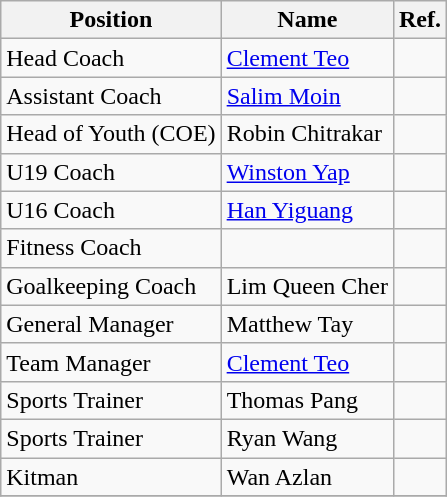<table class="wikitable">
<tr>
<th>Position</th>
<th>Name</th>
<th>Ref.</th>
</tr>
<tr>
<td>Head Coach</td>
<td> <a href='#'>Clement Teo</a></td>
<td></td>
</tr>
<tr>
<td>Assistant Coach</td>
<td> <a href='#'>Salim Moin</a></td>
<td></td>
</tr>
<tr>
<td>Head of Youth (COE)</td>
<td> Robin Chitrakar</td>
<td></td>
</tr>
<tr>
<td>U19 Coach</td>
<td> <a href='#'>Winston Yap</a></td>
<td></td>
</tr>
<tr>
<td>U16 Coach</td>
<td> <a href='#'>Han Yiguang</a></td>
<td></td>
</tr>
<tr>
<td>Fitness Coach</td>
<td></td>
<td></td>
</tr>
<tr>
<td>Goalkeeping Coach</td>
<td> Lim Queen Cher</td>
<td></td>
</tr>
<tr>
<td>General Manager</td>
<td> Matthew Tay</td>
<td></td>
</tr>
<tr>
<td>Team Manager</td>
<td> <a href='#'>Clement Teo</a></td>
<td></td>
</tr>
<tr>
<td>Sports Trainer</td>
<td> Thomas Pang</td>
<td></td>
</tr>
<tr>
<td>Sports Trainer</td>
<td> Ryan Wang</td>
<td></td>
</tr>
<tr>
<td>Kitman</td>
<td> Wan Azlan</td>
<td></td>
</tr>
<tr>
</tr>
</table>
